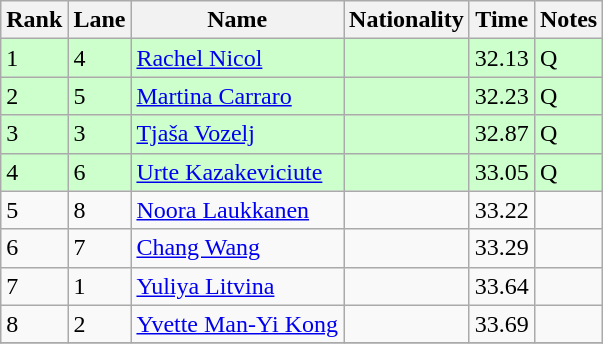<table class="wikitable">
<tr>
<th>Rank</th>
<th>Lane</th>
<th>Name</th>
<th>Nationality</th>
<th>Time</th>
<th>Notes</th>
</tr>
<tr bgcolor=ccffcc>
<td>1</td>
<td>4</td>
<td><a href='#'>Rachel Nicol</a></td>
<td></td>
<td>32.13</td>
<td>Q</td>
</tr>
<tr bgcolor=ccffcc>
<td>2</td>
<td>5</td>
<td><a href='#'>Martina Carraro</a></td>
<td></td>
<td>32.23</td>
<td>Q</td>
</tr>
<tr bgcolor=ccffcc>
<td>3</td>
<td>3</td>
<td><a href='#'>Tjaša Vozelj</a></td>
<td></td>
<td>32.87</td>
<td>Q</td>
</tr>
<tr bgcolor=ccffcc>
<td>4</td>
<td>6</td>
<td><a href='#'>Urte Kazakeviciute</a></td>
<td></td>
<td>33.05</td>
<td>Q</td>
</tr>
<tr>
<td>5</td>
<td>8</td>
<td><a href='#'>Noora Laukkanen</a></td>
<td></td>
<td>33.22</td>
<td></td>
</tr>
<tr>
<td>6</td>
<td>7</td>
<td><a href='#'>Chang Wang</a></td>
<td></td>
<td>33.29</td>
<td></td>
</tr>
<tr>
<td>7</td>
<td>1</td>
<td><a href='#'>Yuliya Litvina</a></td>
<td></td>
<td>33.64</td>
<td></td>
</tr>
<tr>
<td>8</td>
<td>2</td>
<td><a href='#'>Yvette Man-Yi Kong</a></td>
<td></td>
<td>33.69</td>
<td></td>
</tr>
<tr>
</tr>
</table>
